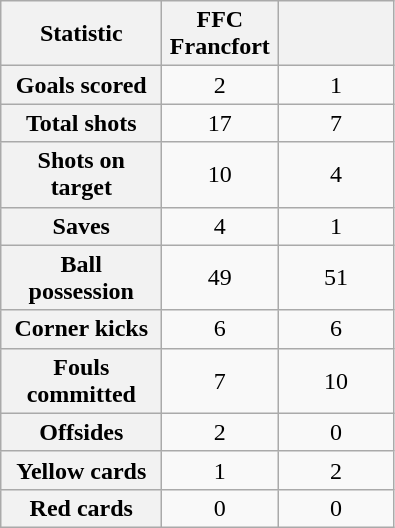<table class="wikitable plainrowheaders" style="text-align:center">
<tr>
<th scope="col" style="width:100px">Statistic</th>
<th scope="col" style="width:70px">FFC Francfort</th>
<th scope="col" style="width:70px"></th>
</tr>
<tr>
<th scope="row">Goals scored</th>
<td>2</td>
<td>1</td>
</tr>
<tr>
<th scope="row">Total shots</th>
<td>17</td>
<td>7</td>
</tr>
<tr>
<th scope="row">Shots on target</th>
<td>10</td>
<td>4</td>
</tr>
<tr>
<th scope="row">Saves</th>
<td>4</td>
<td>1</td>
</tr>
<tr>
<th scope="row">Ball possession</th>
<td>49</td>
<td>51</td>
</tr>
<tr>
<th scope="row">Corner kicks</th>
<td>6</td>
<td>6</td>
</tr>
<tr>
<th scope="row">Fouls committed</th>
<td>7</td>
<td>10</td>
</tr>
<tr>
<th scope="row">Offsides</th>
<td>2</td>
<td>0</td>
</tr>
<tr>
<th scope="row">Yellow cards</th>
<td>1</td>
<td>2</td>
</tr>
<tr>
<th scope="row">Red cards</th>
<td>0</td>
<td>0</td>
</tr>
</table>
